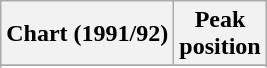<table class="wikitable sortable plainrowheaders">
<tr>
<th scope="col">Chart (1991/92)</th>
<th scope="col">Peak<br>position</th>
</tr>
<tr>
</tr>
<tr>
</tr>
<tr>
</tr>
</table>
